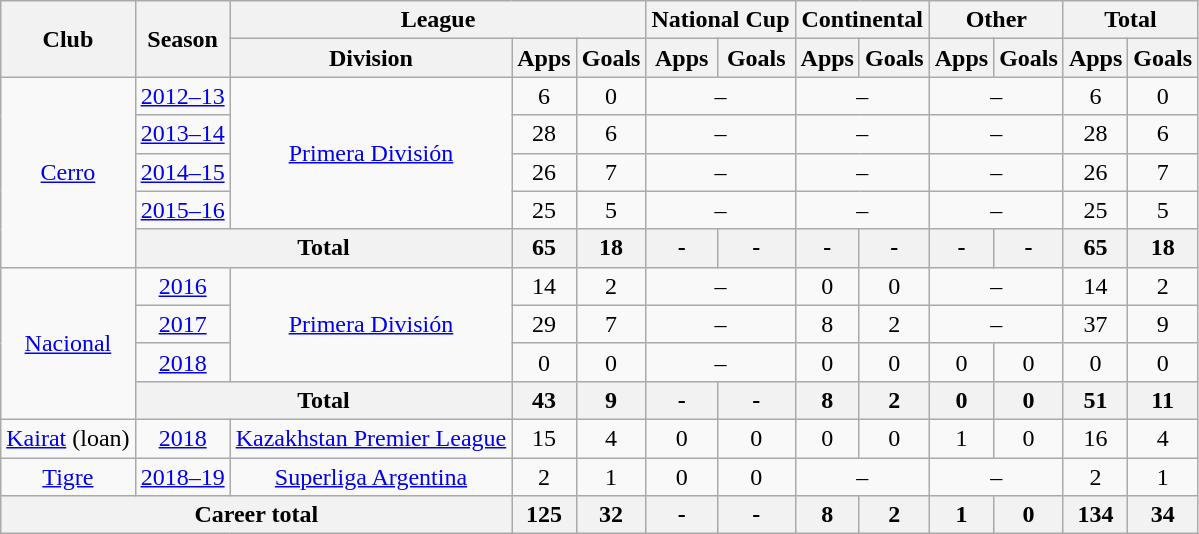<table class="wikitable" style="text-align: center;">
<tr>
<th rowspan="2">Club</th>
<th rowspan="2">Season</th>
<th colspan="3">League</th>
<th colspan="2">National Cup</th>
<th colspan="2">Continental</th>
<th colspan="2">Other</th>
<th colspan="2">Total</th>
</tr>
<tr>
<th>Division</th>
<th>Apps</th>
<th>Goals</th>
<th>Apps</th>
<th>Goals</th>
<th>Apps</th>
<th>Goals</th>
<th>Apps</th>
<th>Goals</th>
<th>Apps</th>
<th>Goals</th>
</tr>
<tr>
<td rowspan="5"><a href='#'>Cerro</a></td>
<td><a href='#'>2012–13</a></td>
<td rowspan="4"><a href='#'>Primera División</a></td>
<td>6</td>
<td>0</td>
<td colspan="2">–</td>
<td colspan="2">–</td>
<td colspan="2">–</td>
<td>6</td>
<td>0</td>
</tr>
<tr>
<td><a href='#'>2013–14</a></td>
<td>28</td>
<td>6</td>
<td colspan="2">–</td>
<td colspan="2">–</td>
<td colspan="2">–</td>
<td>28</td>
<td>6</td>
</tr>
<tr>
<td><a href='#'>2014–15</a></td>
<td>26</td>
<td>7</td>
<td colspan="2">–</td>
<td colspan="2">–</td>
<td colspan="2">–</td>
<td>26</td>
<td>7</td>
</tr>
<tr>
<td><a href='#'>2015–16</a></td>
<td>25</td>
<td>5</td>
<td colspan="2">–</td>
<td colspan="2">–</td>
<td colspan="2">–</td>
<td>25</td>
<td>5</td>
</tr>
<tr>
<th colspan="2">Total</th>
<th>65</th>
<th>18</th>
<th>-</th>
<th>-</th>
<th>-</th>
<th>-</th>
<th>-</th>
<th>-</th>
<th>65</th>
<th>18</th>
</tr>
<tr>
<td rowspan="4"><a href='#'>Nacional</a></td>
<td><a href='#'>2016</a></td>
<td rowspan="3"><a href='#'>Primera División</a></td>
<td>14</td>
<td>2</td>
<td colspan="2">–</td>
<td>0</td>
<td>0</td>
<td colspan="2">–</td>
<td>14</td>
<td>2</td>
</tr>
<tr>
<td><a href='#'>2017</a></td>
<td>29</td>
<td>7</td>
<td colspan="2">–</td>
<td>8</td>
<td>2</td>
<td colspan="2">–</td>
<td>37</td>
<td>9</td>
</tr>
<tr>
<td><a href='#'>2018</a></td>
<td>0</td>
<td>0</td>
<td colspan="2">–</td>
<td>0</td>
<td>0</td>
<td>0</td>
<td>0</td>
<td>0</td>
<td>0</td>
</tr>
<tr>
<th colspan="2">Total</th>
<th>43</th>
<th>9</th>
<th>-</th>
<th>-</th>
<th>8</th>
<th>2</th>
<th>0</th>
<th>0</th>
<th>51</th>
<th>11</th>
</tr>
<tr>
<td><a href='#'>Kairat</a> (loan)</td>
<td><a href='#'>2018</a></td>
<td><a href='#'>Kazakhstan Premier League</a></td>
<td>15</td>
<td>4</td>
<td>0</td>
<td>0</td>
<td>0</td>
<td>0</td>
<td>1</td>
<td>0</td>
<td>16</td>
<td>4</td>
</tr>
<tr>
<td><a href='#'>Tigre</a></td>
<td><a href='#'>2018–19</a></td>
<td><a href='#'>Superliga Argentina</a></td>
<td>2</td>
<td>1</td>
<td>0</td>
<td>0</td>
<td colspan="2">–</td>
<td colspan="2">–</td>
<td>2</td>
<td>1</td>
</tr>
<tr>
<th colspan="3">Career total</th>
<th>125</th>
<th>32</th>
<th>-</th>
<th>-</th>
<th>8</th>
<th>2</th>
<th>1</th>
<th>0</th>
<th>134</th>
<th>34</th>
</tr>
</table>
